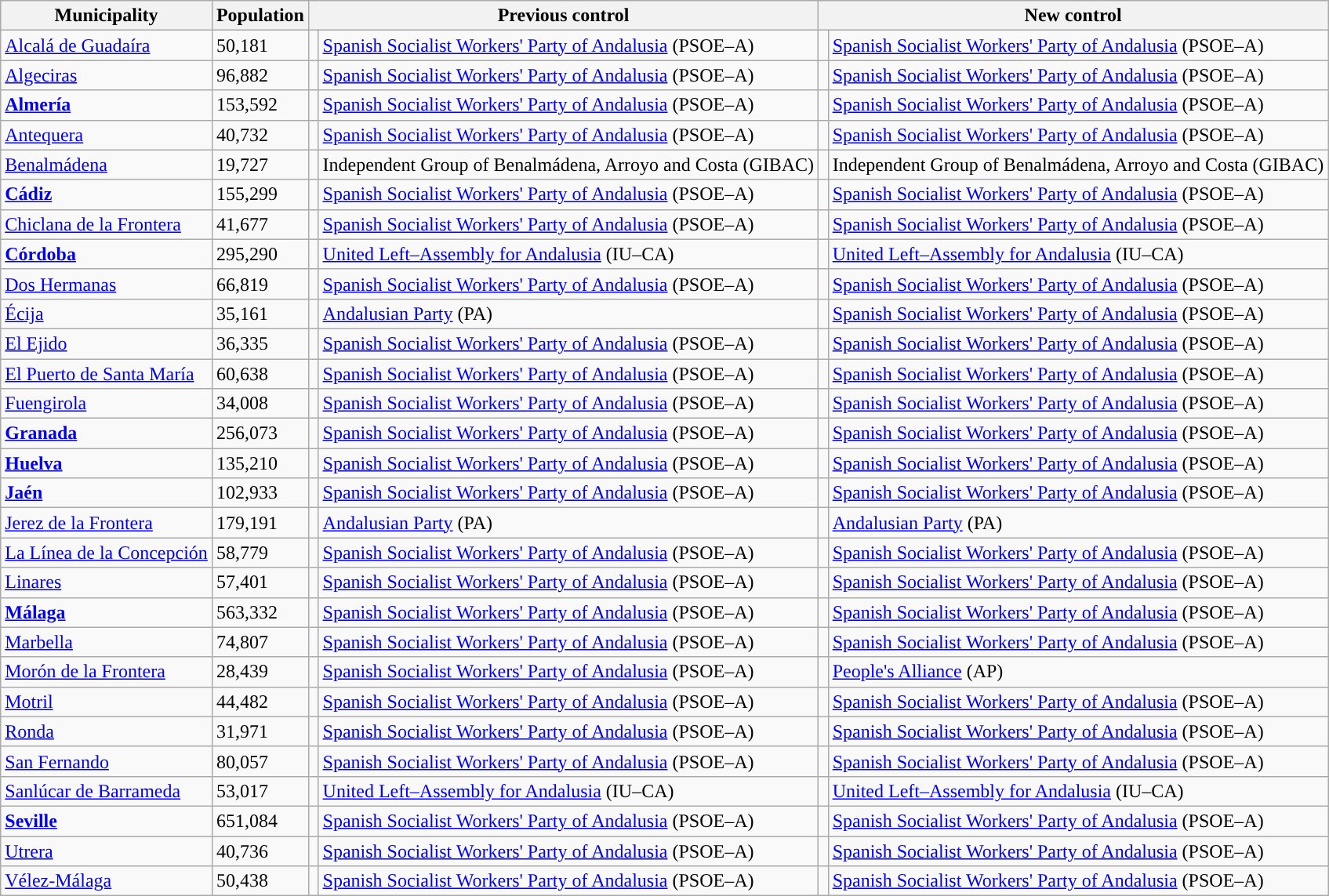<table class="wikitable sortable">
<tr>
<th>Municipality</th>
<th>Population</th>
<th colspan="2" style="width:375px;">Previous control</th>
<th colspan="2" style="width:375px;">New control</th>
</tr>
<tr>
<td><a href='#'>Alcalá de Guadaíra</a></td>
<td>50,181</td>
<td width="1" style="color:inherit;background:"></td>
<td><a href='#'>Spanish Socialist Workers' Party of Andalusia</a> (PSOE–A)</td>
<td width="1" style="color:inherit;background:"></td>
<td><a href='#'>Spanish Socialist Workers' Party of Andalusia</a> (PSOE–A)</td>
</tr>
<tr>
<td><a href='#'>Algeciras</a></td>
<td>96,882</td>
<td style="color:inherit;background:"></td>
<td><a href='#'>Spanish Socialist Workers' Party of Andalusia</a> (PSOE–A)</td>
<td style="color:inherit;background:"></td>
<td><a href='#'>Spanish Socialist Workers' Party of Andalusia</a> (PSOE–A)</td>
</tr>
<tr>
<td><strong><a href='#'>Almería</a></strong></td>
<td>153,592</td>
<td style="color:inherit;background:"></td>
<td><a href='#'>Spanish Socialist Workers' Party of Andalusia</a> (PSOE–A)</td>
<td style="color:inherit;background:"></td>
<td><a href='#'>Spanish Socialist Workers' Party of Andalusia</a> (PSOE–A)</td>
</tr>
<tr>
<td><a href='#'>Antequera</a></td>
<td>40,732</td>
<td style="color:inherit;background:"></td>
<td><a href='#'>Spanish Socialist Workers' Party of Andalusia</a> (PSOE–A)</td>
<td style="color:inherit;background:"></td>
<td><a href='#'>Spanish Socialist Workers' Party of Andalusia</a> (PSOE–A)</td>
</tr>
<tr>
<td><a href='#'>Benalmádena</a></td>
<td>19,727</td>
<td style="color:inherit;background:"></td>
<td>Independent Group of Benalmádena, Arroyo and Costa (GIBAC)</td>
<td style="color:inherit;background:"></td>
<td>Independent Group of Benalmádena, Arroyo and Costa (GIBAC)</td>
</tr>
<tr>
<td><strong><a href='#'>Cádiz</a></strong></td>
<td>155,299</td>
<td style="color:inherit;background:"></td>
<td><a href='#'>Spanish Socialist Workers' Party of Andalusia</a> (PSOE–A)</td>
<td style="color:inherit;background:"></td>
<td><a href='#'>Spanish Socialist Workers' Party of Andalusia</a> (PSOE–A)</td>
</tr>
<tr>
<td><a href='#'>Chiclana de la Frontera</a></td>
<td>41,677</td>
<td style="color:inherit;background:"></td>
<td><a href='#'>Spanish Socialist Workers' Party of Andalusia</a> (PSOE–A)</td>
<td style="color:inherit;background:"></td>
<td><a href='#'>Spanish Socialist Workers' Party of Andalusia</a> (PSOE–A)</td>
</tr>
<tr>
<td><strong><a href='#'>Córdoba</a></strong></td>
<td>295,290</td>
<td style="color:inherit;background:"></td>
<td><a href='#'>United Left–Assembly for Andalusia</a> (IU–CA)</td>
<td style="color:inherit;background:"></td>
<td><a href='#'>United Left–Assembly for Andalusia</a> (IU–CA)</td>
</tr>
<tr>
<td><a href='#'>Dos Hermanas</a></td>
<td>66,819</td>
<td style="color:inherit;background:"></td>
<td><a href='#'>Spanish Socialist Workers' Party of Andalusia</a> (PSOE–A)</td>
<td style="color:inherit;background:"></td>
<td><a href='#'>Spanish Socialist Workers' Party of Andalusia</a> (PSOE–A)</td>
</tr>
<tr>
<td><a href='#'>Écija</a></td>
<td>35,161</td>
<td style="color:inherit;background:"></td>
<td><a href='#'>Andalusian Party</a> (PA)</td>
<td style="color:inherit;background:"></td>
<td><a href='#'>Spanish Socialist Workers' Party of Andalusia</a> (PSOE–A)</td>
</tr>
<tr>
<td><a href='#'>El Ejido</a></td>
<td>36,335</td>
<td style="color:inherit;background:"></td>
<td><a href='#'>Spanish Socialist Workers' Party of Andalusia</a> (PSOE–A)</td>
<td style="color:inherit;background:"></td>
<td><a href='#'>Spanish Socialist Workers' Party of Andalusia</a> (PSOE–A)</td>
</tr>
<tr>
<td><a href='#'>El Puerto de Santa María</a></td>
<td>60,638</td>
<td style="color:inherit;background:"></td>
<td><a href='#'>Spanish Socialist Workers' Party of Andalusia</a> (PSOE–A)</td>
<td style="color:inherit;background:"></td>
<td><a href='#'>Spanish Socialist Workers' Party of Andalusia</a> (PSOE–A)</td>
</tr>
<tr>
<td><a href='#'>Fuengirola</a></td>
<td>34,008</td>
<td style="color:inherit;background:"></td>
<td><a href='#'>Spanish Socialist Workers' Party of Andalusia</a> (PSOE–A)</td>
<td style="color:inherit;background:"></td>
<td><a href='#'>Spanish Socialist Workers' Party of Andalusia</a> (PSOE–A)</td>
</tr>
<tr>
<td><strong><a href='#'>Granada</a></strong></td>
<td>256,073</td>
<td style="color:inherit;background:"></td>
<td><a href='#'>Spanish Socialist Workers' Party of Andalusia</a> (PSOE–A)</td>
<td style="color:inherit;background:"></td>
<td><a href='#'>Spanish Socialist Workers' Party of Andalusia</a> (PSOE–A)</td>
</tr>
<tr>
<td><strong><a href='#'>Huelva</a></strong></td>
<td>135,210</td>
<td style="color:inherit;background:"></td>
<td><a href='#'>Spanish Socialist Workers' Party of Andalusia</a> (PSOE–A)</td>
<td style="color:inherit;background:"></td>
<td><a href='#'>Spanish Socialist Workers' Party of Andalusia</a> (PSOE–A)</td>
</tr>
<tr>
<td><strong><a href='#'>Jaén</a></strong></td>
<td>102,933</td>
<td style="color:inherit;background:"></td>
<td><a href='#'>Spanish Socialist Workers' Party of Andalusia</a> (PSOE–A)</td>
<td style="color:inherit;background:"></td>
<td><a href='#'>Spanish Socialist Workers' Party of Andalusia</a> (PSOE–A) </td>
</tr>
<tr>
<td><a href='#'>Jerez de la Frontera</a></td>
<td>179,191</td>
<td style="color:inherit;background:"></td>
<td><a href='#'>Andalusian Party</a> (PA)</td>
<td style="color:inherit;background:"></td>
<td><a href='#'>Andalusian Party</a> (PA)</td>
</tr>
<tr>
<td><a href='#'>La Línea de la Concepción</a></td>
<td>58,779</td>
<td style="color:inherit;background:"></td>
<td><a href='#'>Spanish Socialist Workers' Party of Andalusia</a> (PSOE–A)</td>
<td style="color:inherit;background:"></td>
<td><a href='#'>Spanish Socialist Workers' Party of Andalusia</a> (PSOE–A)</td>
</tr>
<tr>
<td><a href='#'>Linares</a></td>
<td>57,401</td>
<td style="color:inherit;background:"></td>
<td><a href='#'>Spanish Socialist Workers' Party of Andalusia</a> (PSOE–A)</td>
<td style="color:inherit;background:"></td>
<td><a href='#'>Spanish Socialist Workers' Party of Andalusia</a> (PSOE–A)</td>
</tr>
<tr>
<td><strong><a href='#'>Málaga</a></strong></td>
<td>563,332</td>
<td style="color:inherit;background:"></td>
<td><a href='#'>Spanish Socialist Workers' Party of Andalusia</a> (PSOE–A)</td>
<td style="color:inherit;background:"></td>
<td><a href='#'>Spanish Socialist Workers' Party of Andalusia</a> (PSOE–A)</td>
</tr>
<tr>
<td><a href='#'>Marbella</a></td>
<td>74,807</td>
<td style="color:inherit;background:"></td>
<td><a href='#'>Spanish Socialist Workers' Party of Andalusia</a> (PSOE–A)</td>
<td style="color:inherit;background:"></td>
<td><a href='#'>Spanish Socialist Workers' Party of Andalusia</a> (PSOE–A)</td>
</tr>
<tr>
<td><a href='#'>Morón de la Frontera</a></td>
<td>28,439</td>
<td style="color:inherit;background:"></td>
<td><a href='#'>Spanish Socialist Workers' Party of Andalusia</a> (PSOE–A)</td>
<td style="color:inherit;background:"></td>
<td><a href='#'>People's Alliance</a> (AP)</td>
</tr>
<tr>
<td><a href='#'>Motril</a></td>
<td>44,482</td>
<td style="color:inherit;background:"></td>
<td><a href='#'>Spanish Socialist Workers' Party of Andalusia</a> (PSOE–A)</td>
<td style="color:inherit;background:"></td>
<td><a href='#'>Spanish Socialist Workers' Party of Andalusia</a> (PSOE–A)</td>
</tr>
<tr>
<td><a href='#'>Ronda</a></td>
<td>31,971</td>
<td style="color:inherit;background:"></td>
<td><a href='#'>Spanish Socialist Workers' Party of Andalusia</a> (PSOE–A)</td>
<td style="color:inherit;background:"></td>
<td><a href='#'>Spanish Socialist Workers' Party of Andalusia</a> (PSOE–A)</td>
</tr>
<tr>
<td><a href='#'>San Fernando</a></td>
<td>80,057</td>
<td style="color:inherit;background:"></td>
<td><a href='#'>Spanish Socialist Workers' Party of Andalusia</a> (PSOE–A)</td>
<td style="color:inherit;background:"></td>
<td><a href='#'>Spanish Socialist Workers' Party of Andalusia</a> (PSOE–A) </td>
</tr>
<tr>
<td><a href='#'>Sanlúcar de Barrameda</a></td>
<td>53,017</td>
<td style="color:inherit;background:"></td>
<td><a href='#'>United Left–Assembly for Andalusia</a> (IU–CA)</td>
<td style="color:inherit;background:"></td>
<td><a href='#'>United Left–Assembly for Andalusia</a> (IU–CA) </td>
</tr>
<tr>
<td><strong><a href='#'>Seville</a></strong></td>
<td>651,084</td>
<td style="color:inherit;background:"></td>
<td><a href='#'>Spanish Socialist Workers' Party of Andalusia</a> (PSOE–A)</td>
<td style="color:inherit;background:"></td>
<td><a href='#'>Spanish Socialist Workers' Party of Andalusia</a> (PSOE–A)</td>
</tr>
<tr>
<td><a href='#'>Utrera</a></td>
<td>40,736</td>
<td style="color:inherit;background:"></td>
<td><a href='#'>Spanish Socialist Workers' Party of Andalusia</a> (PSOE–A)</td>
<td style="color:inherit;background:"></td>
<td><a href='#'>Spanish Socialist Workers' Party of Andalusia</a> (PSOE–A)</td>
</tr>
<tr>
<td><a href='#'>Vélez-Málaga</a></td>
<td>50,438</td>
<td style="color:inherit;background:"></td>
<td><a href='#'>Spanish Socialist Workers' Party of Andalusia</a> (PSOE–A)</td>
<td style="color:inherit;background:"></td>
<td><a href='#'>Spanish Socialist Workers' Party of Andalusia</a> (PSOE–A)</td>
</tr>
</table>
